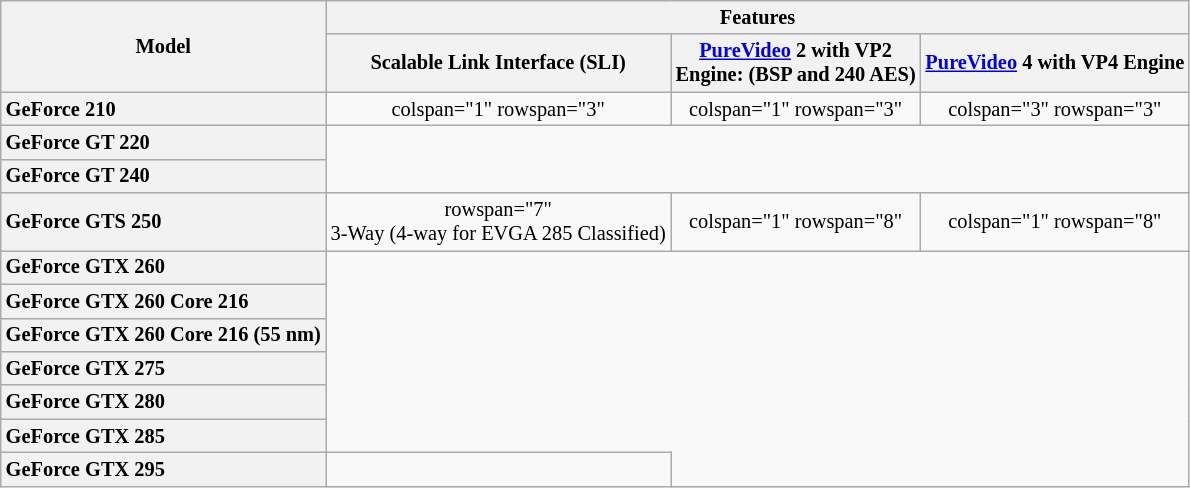<table class="wikitable" style="font-size: 85%; text-align: center;">
<tr>
<th rowspan=2>Model</th>
<th colspan=8>Features</th>
</tr>
<tr>
<th>Scalable Link Interface (SLI)</th>
<th><a href='#'>PureVideo</a> 2 with VP2<br>Engine: (BSP and 240 AES)</th>
<th><a href='#'>PureVideo</a> 4 with VP4 Engine</th>
</tr>
<tr>
<th style="text-align:left;">GeForce 210</th>
<td>colspan="1" rowspan="3" </td>
<td>colspan="1" rowspan="3" </td>
<td>colspan="3" rowspan="3" </td>
</tr>
<tr>
<th style="text-align:left;">GeForce GT 220</th>
</tr>
<tr>
<th style="text-align:left;">GeForce GT 240</th>
</tr>
<tr>
<th style="text-align:left;">GeForce GTS 250</th>
<td>rowspan="7" <br>3-Way (4-way for EVGA 285 Classified)</td>
<td>colspan="1" rowspan="8" </td>
<td>colspan="1" rowspan="8" </td>
</tr>
<tr>
<th style="text-align:left;">GeForce GTX 260</th>
</tr>
<tr>
<th style="text-align:left;">GeForce GTX 260 Core 216</th>
</tr>
<tr>
<th style="text-align:left;">GeForce GTX 260 Core 216 (55 nm)</th>
</tr>
<tr>
<th style="text-align:left;">GeForce GTX 275</th>
</tr>
<tr>
<th style="text-align:left;">GeForce GTX 280</th>
</tr>
<tr>
<th style="text-align:left;">GeForce GTX 285</th>
</tr>
<tr>
<th style="text-align:left;">GeForce GTX 295</th>
<td><br></td>
</tr>
</table>
